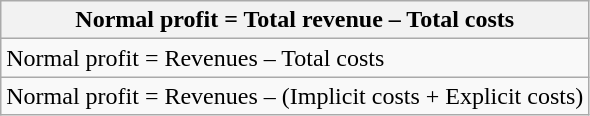<table class="wikitable">
<tr>
<th>Normal profit = Total revenue – Total costs</th>
</tr>
<tr>
<td>Normal profit = Revenues – Total costs</td>
</tr>
<tr>
<td>Normal profit = Revenues – (Implicit costs + Explicit costs)</td>
</tr>
</table>
